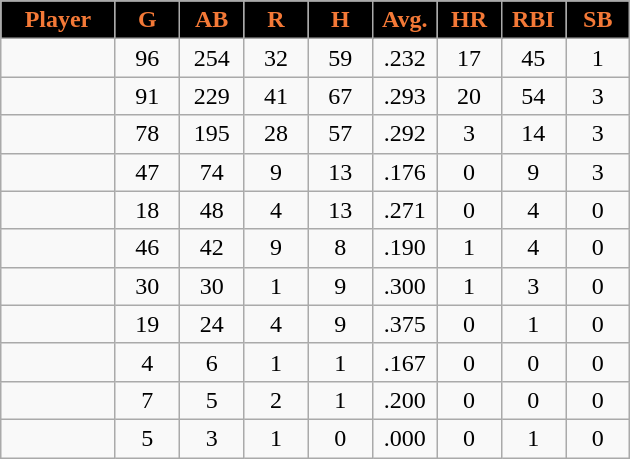<table class="wikitable sortable">
<tr>
<th style="background:black;color:#f47937;" width="16%">Player</th>
<th style="background:black;color:#f47937;" width="9%">G</th>
<th style="background:black;color:#f47937;" width="9%">AB</th>
<th style="background:black;color:#f47937;" width="9%">R</th>
<th style="background:black;color:#f47937;" width="9%">H</th>
<th style="background:black;color:#f47937;" width="9%">Avg.</th>
<th style="background:black;color:#f47937;" width="9%">HR</th>
<th style="background:black;color:#f47937;" width="9%">RBI</th>
<th style="background:black;color:#f47937;" width="9%">SB</th>
</tr>
<tr align="center">
<td></td>
<td>96</td>
<td>254</td>
<td>32</td>
<td>59</td>
<td>.232</td>
<td>17</td>
<td>45</td>
<td>1</td>
</tr>
<tr align="center">
<td></td>
<td>91</td>
<td>229</td>
<td>41</td>
<td>67</td>
<td>.293</td>
<td>20</td>
<td>54</td>
<td>3</td>
</tr>
<tr align="center">
<td></td>
<td>78</td>
<td>195</td>
<td>28</td>
<td>57</td>
<td>.292</td>
<td>3</td>
<td>14</td>
<td>3</td>
</tr>
<tr align="center">
<td></td>
<td>47</td>
<td>74</td>
<td>9</td>
<td>13</td>
<td>.176</td>
<td>0</td>
<td>9</td>
<td>3</td>
</tr>
<tr align="center">
<td></td>
<td>18</td>
<td>48</td>
<td>4</td>
<td>13</td>
<td>.271</td>
<td>0</td>
<td>4</td>
<td>0</td>
</tr>
<tr align="center">
<td></td>
<td>46</td>
<td>42</td>
<td>9</td>
<td>8</td>
<td>.190</td>
<td>1</td>
<td>4</td>
<td>0</td>
</tr>
<tr align="center">
<td></td>
<td>30</td>
<td>30</td>
<td>1</td>
<td>9</td>
<td>.300</td>
<td>1</td>
<td>3</td>
<td>0</td>
</tr>
<tr align="center">
<td></td>
<td>19</td>
<td>24</td>
<td>4</td>
<td>9</td>
<td>.375</td>
<td>0</td>
<td>1</td>
<td>0</td>
</tr>
<tr align="center">
<td></td>
<td>4</td>
<td>6</td>
<td>1</td>
<td>1</td>
<td>.167</td>
<td>0</td>
<td>0</td>
<td>0</td>
</tr>
<tr align=center>
<td></td>
<td>7</td>
<td>5</td>
<td>2</td>
<td>1</td>
<td>.200</td>
<td>0</td>
<td>0</td>
<td>0</td>
</tr>
<tr align="center">
<td></td>
<td>5</td>
<td>3</td>
<td>1</td>
<td>0</td>
<td>.000</td>
<td>0</td>
<td>1</td>
<td>0</td>
</tr>
</table>
